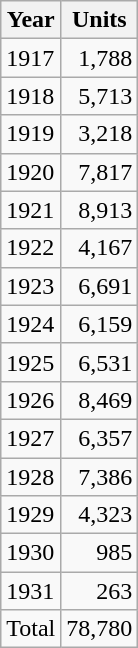<table class="wikitable sortable">
<tr>
<th>Year</th>
<th>Units</th>
</tr>
<tr>
<td>1917</td>
<td align="right">1,788</td>
</tr>
<tr>
<td>1918</td>
<td align="right">5,713</td>
</tr>
<tr>
<td>1919</td>
<td align="right">3,218</td>
</tr>
<tr>
<td>1920</td>
<td align="right">7,817</td>
</tr>
<tr>
<td>1921</td>
<td align="right">8,913</td>
</tr>
<tr>
<td>1922</td>
<td align="right">4,167</td>
</tr>
<tr>
<td>1923</td>
<td align="right">6,691</td>
</tr>
<tr>
<td>1924</td>
<td align="right">6,159</td>
</tr>
<tr>
<td>1925</td>
<td align="right">6,531</td>
</tr>
<tr>
<td>1926</td>
<td align="right">8,469</td>
</tr>
<tr>
<td>1927</td>
<td align="right">6,357</td>
</tr>
<tr>
<td>1928</td>
<td align="right">7,386</td>
</tr>
<tr>
<td>1929</td>
<td align="right">4,323</td>
</tr>
<tr>
<td>1930</td>
<td align="right">985</td>
</tr>
<tr>
<td>1931</td>
<td align="right">263</td>
</tr>
<tr>
<td>Total</td>
<td align="right">78,780</td>
</tr>
</table>
